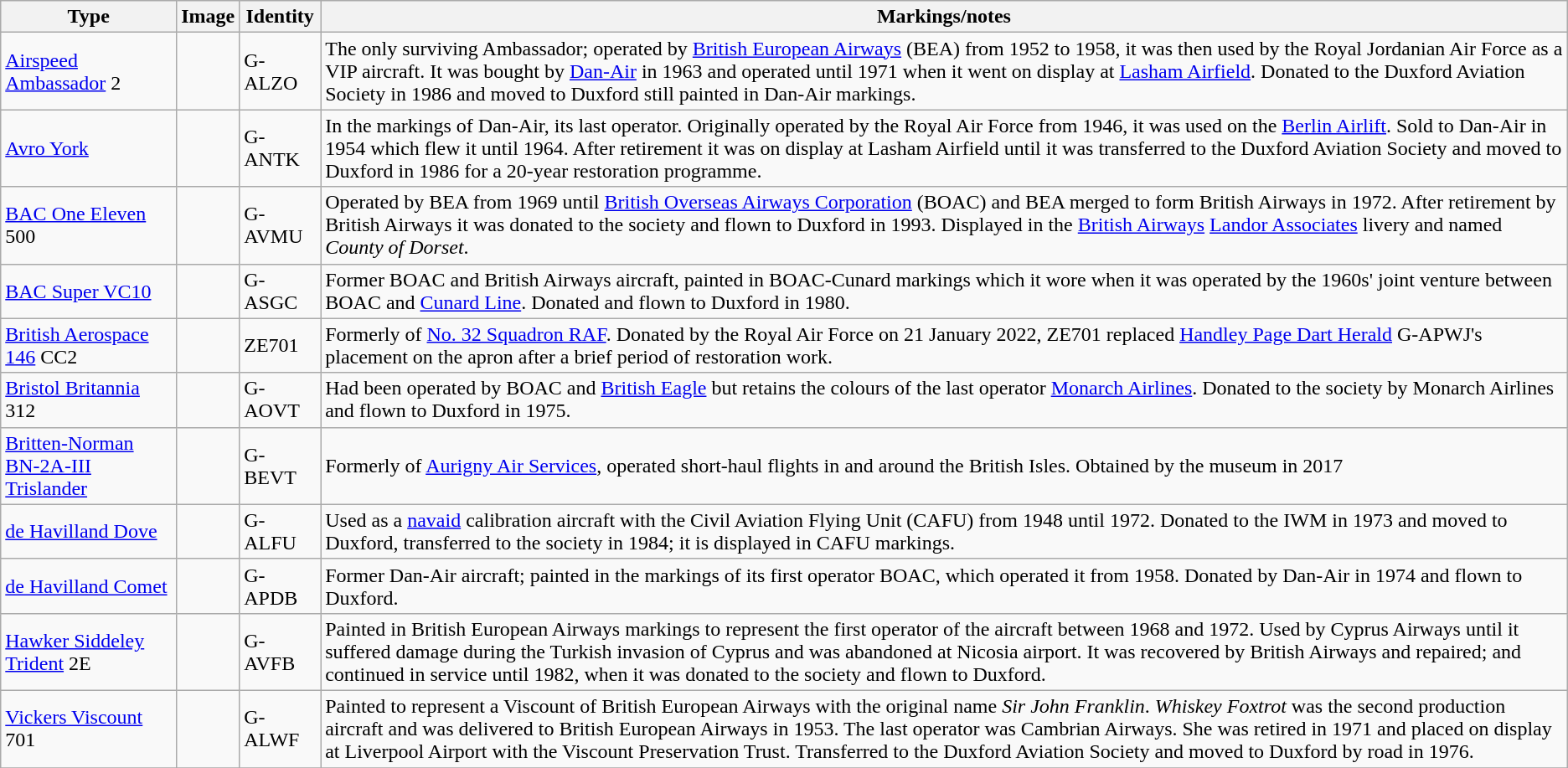<table class="wikitable">
<tr>
<th>Type</th>
<th>Image</th>
<th>Identity</th>
<th>Markings/notes</th>
</tr>
<tr>
<td><a href='#'>Airspeed Ambassador</a> 2</td>
<td></td>
<td>G-ALZO</td>
<td>The only surviving Ambassador; operated by <a href='#'>British European Airways</a> (BEA) from 1952 to 1958, it was then used by the Royal Jordanian Air Force as a VIP aircraft. It was bought by <a href='#'>Dan-Air</a> in 1963 and operated until 1971 when it went on display at <a href='#'>Lasham Airfield</a>. Donated to the Duxford Aviation Society in 1986 and moved to Duxford still painted in Dan-Air markings.</td>
</tr>
<tr>
<td><a href='#'>Avro York</a></td>
<td></td>
<td>G-ANTK</td>
<td>In the markings of Dan-Air, its last operator. Originally operated by the Royal Air Force from 1946, it was used on the <a href='#'>Berlin Airlift</a>. Sold to Dan-Air in 1954 which flew it until 1964. After retirement it was on display at Lasham Airfield until it was transferred to the Duxford Aviation Society and moved to Duxford in 1986 for a 20-year restoration programme.</td>
</tr>
<tr>
<td><a href='#'>BAC One Eleven</a> 500</td>
<td></td>
<td>G-AVMU</td>
<td>Operated by BEA from 1969 until <a href='#'>British Overseas Airways Corporation</a> (BOAC) and BEA merged to form British Airways in 1972. After retirement by British Airways it was donated to the society and flown to Duxford in 1993. Displayed in the <a href='#'>British Airways</a> <a href='#'>Landor Associates</a> livery and named <em>County of Dorset</em>.</td>
</tr>
<tr>
<td><a href='#'>BAC Super VC10</a></td>
<td></td>
<td>G-ASGC</td>
<td>Former BOAC and British Airways aircraft, painted in BOAC-Cunard markings which it wore when it was operated by the 1960s' joint venture between BOAC and <a href='#'>Cunard Line</a>. Donated and flown to Duxford in 1980.</td>
</tr>
<tr>
<td><a href='#'>British Aerospace 146</a> CC2</td>
<td></td>
<td>ZE701</td>
<td>Formerly of <a href='#'>No. 32 Squadron RAF</a>. Donated by the Royal Air Force on 21 January 2022, ZE701 replaced <a href='#'>Handley Page Dart Herald</a> G-APWJ's placement on the apron after a brief period of restoration work.</td>
</tr>
<tr>
<td><a href='#'>Bristol Britannia</a> 312</td>
<td></td>
<td>G-AOVT</td>
<td>Had been operated by BOAC and <a href='#'>British Eagle</a> but retains the colours of the last operator <a href='#'>Monarch Airlines</a>. Donated to the society by Monarch Airlines and flown to Duxford in 1975.</td>
</tr>
<tr>
<td><a href='#'>Britten-Norman BN-2A-III Trislander</a></td>
<td></td>
<td>G-BEVT</td>
<td>Formerly of <a href='#'>Aurigny Air Services</a>, operated short-haul flights in and around the British Isles. Obtained by the museum in 2017</td>
</tr>
<tr>
<td><a href='#'>de Havilland Dove</a></td>
<td></td>
<td>G-ALFU</td>
<td>Used as a <a href='#'>navaid</a> calibration aircraft with the Civil Aviation Flying Unit (CAFU) from 1948 until 1972. Donated to the IWM in 1973 and moved to Duxford, transferred to the society in 1984; it is displayed in CAFU markings.</td>
</tr>
<tr>
<td><a href='#'>de Havilland Comet</a></td>
<td></td>
<td>G-APDB</td>
<td>Former Dan-Air aircraft; painted in the markings of its first operator BOAC, which operated it from 1958. Donated by Dan-Air in 1974 and flown to Duxford.</td>
</tr>
<tr>
<td><a href='#'>Hawker Siddeley Trident</a> 2E</td>
<td></td>
<td>G-AVFB</td>
<td>Painted in British European Airways markings to represent the first operator of the aircraft between 1968 and 1972. Used by Cyprus Airways until it suffered damage during the Turkish invasion of Cyprus and was abandoned at Nicosia airport. It was recovered by British Airways and repaired; and continued in service until 1982, when it was donated to the society and flown to Duxford.</td>
</tr>
<tr>
<td><a href='#'>Vickers Viscount</a> 701</td>
<td></td>
<td>G-ALWF</td>
<td>Painted to represent a Viscount of British European Airways with the original name <em>Sir John Franklin</em>. <em>Whiskey Foxtrot</em> was the second production aircraft and was delivered to British European Airways in 1953. The last operator was Cambrian Airways. She was retired in 1971 and placed on display at Liverpool Airport with the Viscount Preservation Trust. Transferred to the Duxford Aviation Society and moved to Duxford by road in 1976.</td>
</tr>
<tr>
</tr>
</table>
